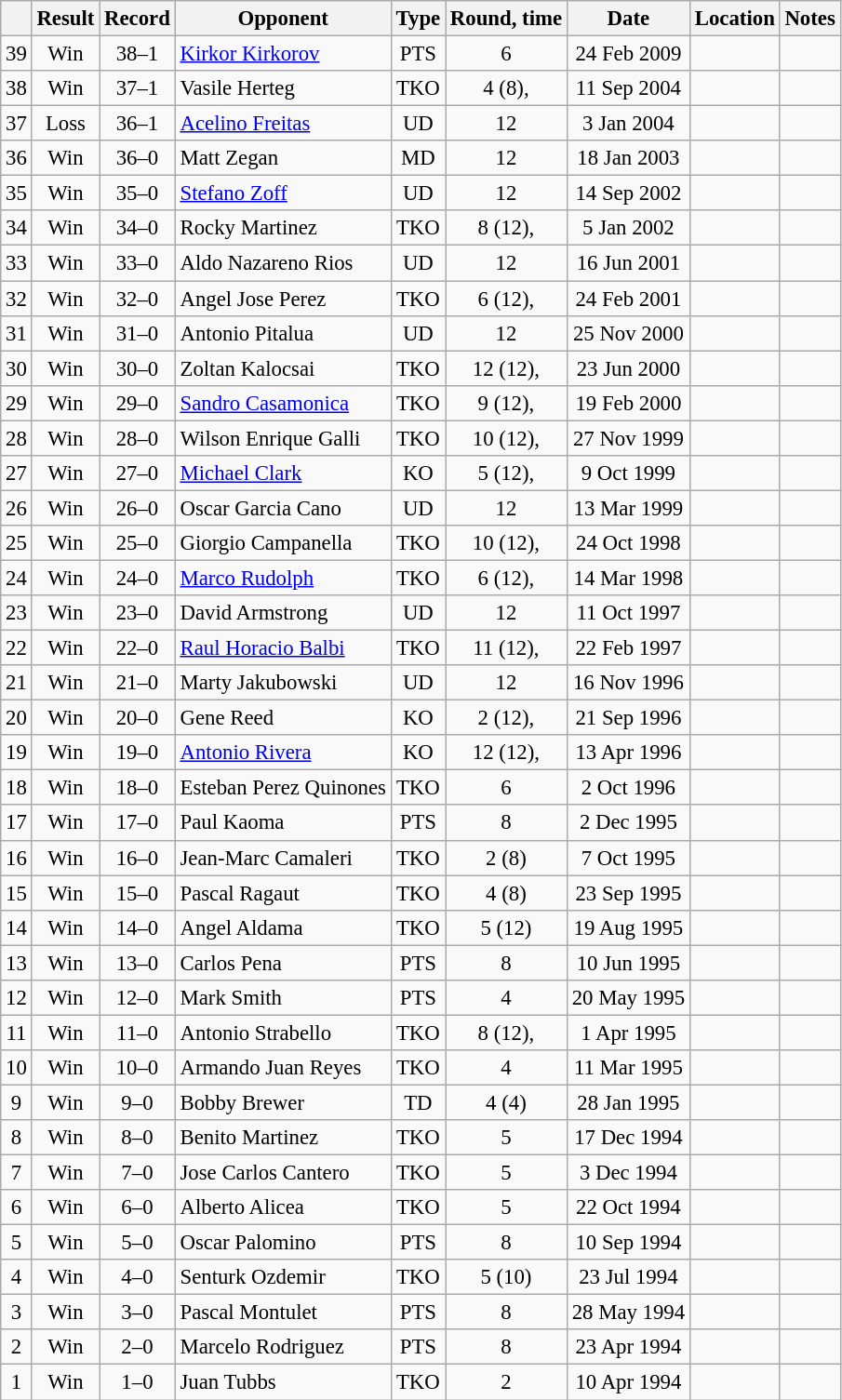<table class="wikitable" style="text-align:center; font-size:95%">
<tr>
<th></th>
<th>Result</th>
<th>Record</th>
<th>Opponent</th>
<th>Type</th>
<th>Round, time</th>
<th>Date</th>
<th>Location</th>
<th>Notes</th>
</tr>
<tr>
<td>39</td>
<td>Win</td>
<td>38–1</td>
<td style="text-align:left;"> <a href='#'>Kirkor Kirkorov</a></td>
<td>PTS</td>
<td>6</td>
<td>24 Feb 2009</td>
<td style="text-align:left;"> </td>
<td></td>
</tr>
<tr>
<td>38</td>
<td>Win</td>
<td>37–1</td>
<td style="text-align:left;"> Vasile Herteg</td>
<td>TKO</td>
<td>4 (8), </td>
<td>11 Sep 2004</td>
<td style="text-align:left;"> </td>
<td></td>
</tr>
<tr>
<td>37</td>
<td>Loss</td>
<td>36–1</td>
<td style="text-align:left;"> <a href='#'>Acelino Freitas</a></td>
<td>UD</td>
<td>12</td>
<td>3 Jan 2004</td>
<td style="text-align:left;"> </td>
<td style="text-align:left;"></td>
</tr>
<tr>
<td>36</td>
<td>Win</td>
<td>36–0</td>
<td style="text-align:left;"> Matt Zegan</td>
<td>MD</td>
<td>12</td>
<td>18 Jan 2003</td>
<td style="text-align:left;"> </td>
<td style="text-align:left;"></td>
</tr>
<tr>
<td>35</td>
<td>Win</td>
<td>35–0</td>
<td style="text-align:left;"> <a href='#'>Stefano Zoff</a></td>
<td>UD</td>
<td>12</td>
<td>14 Sep 2002</td>
<td style="text-align:left;"> </td>
<td style="text-align:left;"></td>
</tr>
<tr>
<td>34</td>
<td>Win</td>
<td>34–0</td>
<td style="text-align:left;"> Rocky Martinez</td>
<td>TKO</td>
<td>8 (12), </td>
<td>5 Jan 2002</td>
<td style="text-align:left;"> </td>
<td style="text-align:left;"></td>
</tr>
<tr>
<td>33</td>
<td>Win</td>
<td>33–0</td>
<td style="text-align:left;"> Aldo Nazareno Rios</td>
<td>UD</td>
<td>12</td>
<td>16 Jun 2001</td>
<td style="text-align:left;"> </td>
<td style="text-align:left;"></td>
</tr>
<tr>
<td>32</td>
<td>Win</td>
<td>32–0</td>
<td style="text-align:left;"> Angel Jose Perez</td>
<td>TKO</td>
<td>6 (12), </td>
<td>24 Feb 2001</td>
<td style="text-align:left;"> </td>
<td style="text-align:left;"></td>
</tr>
<tr>
<td>31</td>
<td>Win</td>
<td>31–0</td>
<td style="text-align:left;"> Antonio Pitalua</td>
<td>UD</td>
<td>12</td>
<td>25 Nov 2000</td>
<td style="text-align:left;"> </td>
<td style="text-align:left;"></td>
</tr>
<tr>
<td>30</td>
<td>Win</td>
<td>30–0</td>
<td style="text-align:left;"> Zoltan Kalocsai</td>
<td>TKO</td>
<td>12 (12), </td>
<td>23 Jun 2000</td>
<td style="text-align:left;"> </td>
<td style="text-align:left;"></td>
</tr>
<tr>
<td>29</td>
<td>Win</td>
<td>29–0</td>
<td style="text-align:left;"> <a href='#'>Sandro Casamonica</a></td>
<td>TKO</td>
<td>9 (12), </td>
<td>19 Feb 2000</td>
<td style="text-align:left;"> </td>
<td style="text-align:left;"></td>
</tr>
<tr>
<td>28</td>
<td>Win</td>
<td>28–0</td>
<td style="text-align:left;"> Wilson Enrique Galli</td>
<td>TKO</td>
<td>10 (12), </td>
<td>27 Nov 1999</td>
<td style="text-align:left;"> </td>
<td style="text-align:left;"></td>
</tr>
<tr>
<td>27</td>
<td>Win</td>
<td>27–0</td>
<td style="text-align:left;"> <a href='#'>Michael Clark</a></td>
<td>KO</td>
<td>5 (12), </td>
<td>9 Oct 1999</td>
<td style="text-align:left;"> </td>
<td style="text-align:left;"></td>
</tr>
<tr>
<td>26</td>
<td>Win</td>
<td>26–0</td>
<td style="text-align:left;"> Oscar Garcia Cano</td>
<td>UD</td>
<td>12</td>
<td>13 Mar 1999</td>
<td style="text-align:left;"> </td>
<td style="text-align:left;"></td>
</tr>
<tr>
<td>25</td>
<td>Win</td>
<td>25–0</td>
<td style="text-align:left;"> Giorgio Campanella</td>
<td>TKO</td>
<td>10 (12), </td>
<td>24 Oct 1998</td>
<td style="text-align:left;"> </td>
<td style="text-align:left;"></td>
</tr>
<tr>
<td>24</td>
<td>Win</td>
<td>24–0</td>
<td style="text-align:left;"> <a href='#'>Marco Rudolph</a></td>
<td>TKO</td>
<td>6 (12), </td>
<td>14 Mar 1998</td>
<td style="text-align:left;"> </td>
<td style="text-align:left;"></td>
</tr>
<tr>
<td>23</td>
<td>Win</td>
<td>23–0</td>
<td style="text-align:left;"> David Armstrong</td>
<td>UD</td>
<td>12</td>
<td>11 Oct 1997</td>
<td style="text-align:left;"> </td>
<td style="text-align:left;"></td>
</tr>
<tr>
<td>22</td>
<td>Win</td>
<td>22–0</td>
<td style="text-align:left;"> <a href='#'>Raul Horacio Balbi</a></td>
<td>TKO</td>
<td>11 (12), </td>
<td>22 Feb 1997</td>
<td style="text-align:left;"> </td>
<td style="text-align:left;"></td>
</tr>
<tr>
<td>21</td>
<td>Win</td>
<td>21–0</td>
<td style="text-align:left;"> Marty Jakubowski</td>
<td>UD</td>
<td>12</td>
<td>16 Nov 1996</td>
<td style="text-align:left;"> </td>
<td style="text-align:left;"></td>
</tr>
<tr>
<td>20</td>
<td>Win</td>
<td>20–0</td>
<td style="text-align:left;"> Gene Reed</td>
<td>KO</td>
<td>2 (12), </td>
<td>21 Sep 1996</td>
<td style="text-align:left;"> </td>
<td style="text-align:left;"></td>
</tr>
<tr>
<td>19</td>
<td>Win</td>
<td>19–0</td>
<td style="text-align:left;"> <a href='#'>Antonio Rivera</a></td>
<td>KO</td>
<td>12 (12), </td>
<td>13 Apr 1996</td>
<td style="text-align:left;"> </td>
<td style="text-align:left;"></td>
</tr>
<tr>
<td>18</td>
<td>Win</td>
<td>18–0</td>
<td style="text-align:left;"> Esteban Perez Quinones</td>
<td>TKO</td>
<td>6</td>
<td>2 Oct 1996</td>
<td style="text-align:left;"> </td>
<td></td>
</tr>
<tr>
<td>17</td>
<td>Win</td>
<td>17–0</td>
<td style="text-align:left;"> Paul Kaoma</td>
<td>PTS</td>
<td>8</td>
<td>2 Dec 1995</td>
<td style="text-align:left;"> </td>
<td></td>
</tr>
<tr>
<td>16</td>
<td>Win</td>
<td>16–0</td>
<td style="text-align:left;"> Jean-Marc Camaleri</td>
<td>TKO</td>
<td>2 (8)</td>
<td>7 Oct 1995</td>
<td style="text-align:left;"> </td>
<td></td>
</tr>
<tr>
<td>15</td>
<td>Win</td>
<td>15–0</td>
<td style="text-align:left;"> Pascal Ragaut</td>
<td>TKO</td>
<td>4 (8)</td>
<td>23 Sep 1995</td>
<td style="text-align:left;"> </td>
<td></td>
</tr>
<tr>
<td>14</td>
<td>Win</td>
<td>14–0</td>
<td style="text-align:left;"> Angel Aldama</td>
<td>TKO</td>
<td>5 (12)</td>
<td>19 Aug 1995</td>
<td style="text-align:left;"> </td>
<td style="text-align:left;"></td>
</tr>
<tr>
<td>13</td>
<td>Win</td>
<td>13–0</td>
<td style="text-align:left;"> Carlos Pena</td>
<td>PTS</td>
<td>8</td>
<td>10 Jun 1995</td>
<td style="text-align:left;"> </td>
<td></td>
</tr>
<tr>
<td>12</td>
<td>Win</td>
<td>12–0</td>
<td style="text-align:left;"> Mark Smith</td>
<td>PTS</td>
<td>4</td>
<td>20 May 1995</td>
<td style="text-align:left;"> </td>
<td></td>
</tr>
<tr>
<td>11</td>
<td>Win</td>
<td>11–0</td>
<td style="text-align:left;"> Antonio Strabello</td>
<td>TKO</td>
<td>8 (12), </td>
<td>1 Apr 1995</td>
<td style="text-align:left;"> </td>
<td style="text-align:left;"></td>
</tr>
<tr>
<td>10</td>
<td>Win</td>
<td>10–0</td>
<td style="text-align:left;"> Armando Juan Reyes</td>
<td>TKO</td>
<td>4 </td>
<td>11 Mar 1995</td>
<td style="text-align:left;"> </td>
<td></td>
</tr>
<tr>
<td>9</td>
<td>Win</td>
<td>9–0</td>
<td style="text-align:left;"> Bobby Brewer</td>
<td>TD</td>
<td>4 (4)</td>
<td>28 Jan 1995</td>
<td style="text-align:left;"> </td>
<td></td>
</tr>
<tr>
<td>8</td>
<td>Win</td>
<td>8–0</td>
<td style="text-align:left;"> Benito Martinez</td>
<td>TKO</td>
<td>5</td>
<td>17 Dec 1994</td>
<td style="text-align:left;"> </td>
<td></td>
</tr>
<tr>
<td>7</td>
<td>Win</td>
<td>7–0</td>
<td style="text-align:left;"> Jose Carlos Cantero</td>
<td>TKO</td>
<td>5</td>
<td>3 Dec 1994</td>
<td style="text-align:left;"> </td>
<td></td>
</tr>
<tr>
<td>6</td>
<td>Win</td>
<td>6–0</td>
<td style="text-align:left;"> Alberto Alicea</td>
<td>TKO</td>
<td>5</td>
<td>22 Oct 1994</td>
<td style="text-align:left;"> </td>
<td></td>
</tr>
<tr>
<td>5</td>
<td>Win</td>
<td>5–0</td>
<td style="text-align:left;"> Oscar Palomino</td>
<td>PTS</td>
<td>8</td>
<td>10 Sep 1994</td>
<td style="text-align:left;"> </td>
<td></td>
</tr>
<tr>
<td>4</td>
<td>Win</td>
<td>4–0</td>
<td style="text-align:left;"> Senturk Ozdemir</td>
<td>TKO</td>
<td>5 (10)</td>
<td>23 Jul 1994</td>
<td style="text-align:left;"> </td>
<td style="text-align:left;"></td>
</tr>
<tr>
<td>3</td>
<td>Win</td>
<td>3–0</td>
<td style="text-align:left;"> Pascal Montulet</td>
<td>PTS</td>
<td>8</td>
<td>28 May 1994</td>
<td style="text-align:left;"> </td>
<td></td>
</tr>
<tr>
<td>2</td>
<td>Win</td>
<td>2–0</td>
<td style="text-align:left;"> Marcelo Rodriguez</td>
<td>PTS</td>
<td>8</td>
<td>23 Apr 1994</td>
<td style="text-align:left;"> </td>
<td></td>
</tr>
<tr>
<td>1</td>
<td>Win</td>
<td>1–0</td>
<td style="text-align:left;"> Juan Tubbs</td>
<td>TKO</td>
<td>2</td>
<td>10 Apr 1994</td>
<td style="text-align:left;"> </td>
<td></td>
</tr>
</table>
